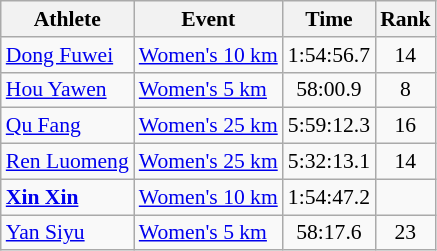<table class=wikitable style="font-size:90%;">
<tr>
<th>Athlete</th>
<th>Event</th>
<th>Time</th>
<th>Rank</th>
</tr>
<tr align=center>
<td align=left><a href='#'>Dong Fuwei</a></td>
<td align=left><a href='#'>Women's 10 km</a></td>
<td>1:54:56.7</td>
<td>14</td>
</tr>
<tr align=center>
<td align=left><a href='#'>Hou Yawen</a></td>
<td align=left><a href='#'>Women's 5 km</a></td>
<td>58:00.9</td>
<td>8</td>
</tr>
<tr align=center>
<td align=left><a href='#'>Qu Fang</a></td>
<td align=left><a href='#'>Women's 25 km</a></td>
<td>5:59:12.3</td>
<td>16</td>
</tr>
<tr align=center>
<td align=left><a href='#'>Ren Luomeng</a></td>
<td align=left><a href='#'>Women's 25 km</a></td>
<td>5:32:13.1</td>
<td>14</td>
</tr>
<tr align=center>
<td align=left><strong><a href='#'>Xin Xin</a></strong></td>
<td align=left><a href='#'>Women's 10 km</a></td>
<td>1:54:47.2</td>
<td></td>
</tr>
<tr align=center>
<td align=left><a href='#'>Yan Siyu</a></td>
<td align=left><a href='#'>Women's 5 km</a></td>
<td>58:17.6</td>
<td>23</td>
</tr>
</table>
